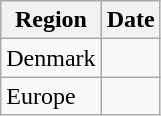<table class="wikitable">
<tr>
<th>Region</th>
<th>Date</th>
</tr>
<tr>
<td>Denmark</td>
<td></td>
</tr>
<tr>
<td>Europe</td>
<td></td>
</tr>
</table>
